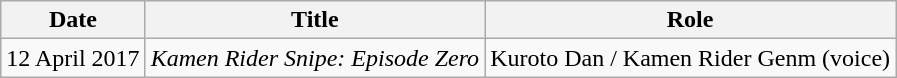<table class="wikitable">
<tr>
<th>Date</th>
<th>Title</th>
<th>Role</th>
</tr>
<tr>
<td>12 April 2017</td>
<td><em>Kamen Rider Snipe: Episode Zero</em></td>
<td>Kuroto Dan / Kamen Rider Genm (voice)</td>
</tr>
</table>
